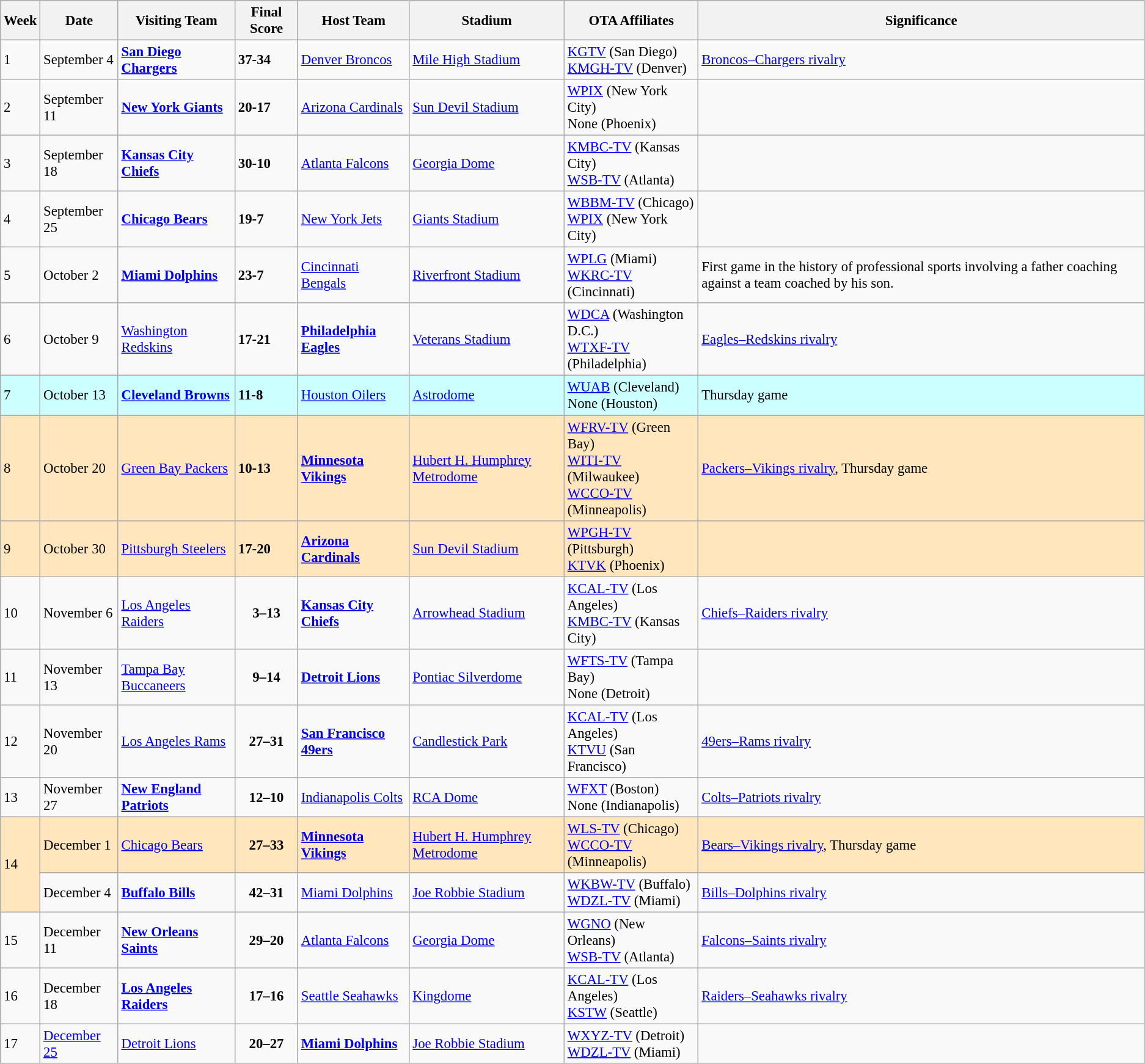<table class="wikitable" style="font-size: 95%;">
<tr>
<th>Week</th>
<th>Date</th>
<th>Visiting Team</th>
<th>Final Score</th>
<th>Host Team</th>
<th>Stadium</th>
<th>OTA Affiliates</th>
<th>Significance</th>
</tr>
<tr>
<td>1</td>
<td>September 4</td>
<td><strong><a href='#'>San Diego Chargers</a></strong></td>
<td><strong>37-34</strong></td>
<td><a href='#'>Denver Broncos</a></td>
<td><a href='#'>Mile High Stadium</a></td>
<td><a href='#'>KGTV</a> (San Diego)<br><a href='#'>KMGH-TV</a> (Denver)</td>
<td><a href='#'>Broncos–Chargers rivalry</a></td>
</tr>
<tr>
<td>2</td>
<td>September 11</td>
<td><strong><a href='#'>New York Giants</a></strong></td>
<td><strong>20-17</strong></td>
<td><a href='#'>Arizona Cardinals</a></td>
<td><a href='#'>Sun Devil Stadium</a></td>
<td><a href='#'>WPIX</a> (New York City)<br>None (Phoenix)</td>
<td></td>
</tr>
<tr>
<td>3</td>
<td>September 18</td>
<td><strong><a href='#'>Kansas City Chiefs</a></strong></td>
<td><strong>30-10</strong></td>
<td><a href='#'>Atlanta Falcons</a></td>
<td><a href='#'>Georgia Dome</a></td>
<td><a href='#'>KMBC-TV</a> (Kansas City)<br><a href='#'>WSB-TV</a> (Atlanta)</td>
<td></td>
</tr>
<tr>
<td>4</td>
<td>September 25</td>
<td><strong><a href='#'>Chicago Bears</a></strong></td>
<td><strong>19-7</strong></td>
<td><a href='#'>New York Jets</a></td>
<td><a href='#'>Giants Stadium</a></td>
<td><a href='#'>WBBM-TV</a> (Chicago)<br><a href='#'>WPIX</a> (New York City)</td>
<td></td>
</tr>
<tr>
<td>5</td>
<td>October 2</td>
<td><strong><a href='#'>Miami Dolphins</a></strong></td>
<td><strong>23-7</strong></td>
<td><a href='#'>Cincinnati Bengals</a></td>
<td><a href='#'>Riverfront Stadium</a></td>
<td><a href='#'>WPLG</a> (Miami)<br><a href='#'>WKRC-TV</a> (Cincinnati)</td>
<td>First game in the history of professional sports involving a father coaching against a team coached by his son.</td>
</tr>
<tr>
<td>6</td>
<td>October 9</td>
<td><a href='#'>Washington Redskins</a></td>
<td><strong>17-21</strong></td>
<td><strong><a href='#'>Philadelphia Eagles</a></strong></td>
<td><a href='#'>Veterans Stadium</a></td>
<td><a href='#'>WDCA</a> (Washington D.C.)<br><a href='#'>WTXF-TV</a> (Philadelphia)</td>
<td><a href='#'>Eagles–Redskins rivalry</a></td>
</tr>
<tr bgcolor="#ccffff">
<td>7</td>
<td>October 13</td>
<td><strong><a href='#'>Cleveland Browns</a></strong></td>
<td><strong>11-8</strong></td>
<td><a href='#'>Houston Oilers</a></td>
<td><a href='#'>Astrodome</a></td>
<td><a href='#'>WUAB</a> (Cleveland)<br>None (Houston)</td>
<td>Thursday game</td>
</tr>
<tr bgcolor="#FFE6BD">
<td>8</td>
<td>October 20</td>
<td><a href='#'>Green Bay Packers</a></td>
<td><strong>10-13</strong></td>
<td><strong><a href='#'>Minnesota Vikings</a></strong></td>
<td><a href='#'>Hubert H. Humphrey Metrodome</a></td>
<td><a href='#'>WFRV-TV</a> (Green Bay)<br><a href='#'>WITI-TV</a> (Milwaukee)<br><a href='#'>WCCO-TV</a> (Minneapolis)</td>
<td><a href='#'>Packers–Vikings rivalry</a>, Thursday game</td>
</tr>
<tr bgcolor="#FFE6BD">
<td>9</td>
<td>October 30</td>
<td><a href='#'>Pittsburgh Steelers</a></td>
<td><strong>17-20</strong></td>
<td><strong><a href='#'>Arizona Cardinals</a></strong></td>
<td><a href='#'>Sun Devil Stadium</a></td>
<td><a href='#'>WPGH-TV</a> (Pittsburgh)<br><a href='#'>KTVK</a> (Phoenix)</td>
<td></td>
</tr>
<tr>
<td>10</td>
<td>November 6</td>
<td><a href='#'>Los Angeles Raiders</a></td>
<td align="center"><strong>3–13</strong></td>
<td><strong><a href='#'>Kansas City Chiefs</a></strong></td>
<td><a href='#'>Arrowhead Stadium</a></td>
<td><a href='#'>KCAL-TV</a> (Los Angeles)<br><a href='#'>KMBC-TV</a> (Kansas City)</td>
<td><a href='#'>Chiefs–Raiders rivalry</a></td>
</tr>
<tr>
<td>11</td>
<td>November 13</td>
<td><a href='#'>Tampa Bay Buccaneers</a></td>
<td align="center"><strong>9–14</strong></td>
<td><strong><a href='#'>Detroit Lions</a></strong></td>
<td><a href='#'>Pontiac Silverdome</a></td>
<td><a href='#'>WFTS-TV</a> (Tampa Bay)<br>None (Detroit)</td>
<td></td>
</tr>
<tr>
<td>12</td>
<td>November 20</td>
<td><a href='#'>Los Angeles Rams</a></td>
<td align="center"><strong>27–31</strong></td>
<td><strong><a href='#'>San Francisco 49ers</a></strong></td>
<td><a href='#'>Candlestick Park</a></td>
<td><a href='#'>KCAL-TV</a> (Los Angeles)<br><a href='#'>KTVU</a> (San Francisco)</td>
<td><a href='#'>49ers–Rams rivalry</a></td>
</tr>
<tr>
<td>13</td>
<td>November 27</td>
<td><strong><a href='#'>New England Patriots</a></strong></td>
<td align="center"><strong>12–10</strong></td>
<td><a href='#'>Indianapolis Colts</a></td>
<td><a href='#'>RCA Dome</a></td>
<td><a href='#'>WFXT</a> (Boston)<br>None (Indianapolis)</td>
<td><a href='#'>Colts–Patriots rivalry</a></td>
</tr>
<tr bgcolor="#FFE6BD">
<td rowspan="2">14</td>
<td>December 1</td>
<td><a href='#'>Chicago Bears</a></td>
<td align="center"><strong>27–33</strong></td>
<td><strong><a href='#'>Minnesota Vikings</a></strong></td>
<td><a href='#'>Hubert H. Humphrey Metrodome</a></td>
<td><a href='#'>WLS-TV</a> (Chicago)<br><a href='#'>WCCO-TV</a> (Minneapolis)</td>
<td><a href='#'>Bears–Vikings rivalry</a>, Thursday game</td>
</tr>
<tr>
<td>December 4</td>
<td><strong><a href='#'>Buffalo Bills</a></strong></td>
<td align="center"><strong>42–31</strong></td>
<td><a href='#'>Miami Dolphins</a></td>
<td><a href='#'>Joe Robbie Stadium</a></td>
<td><a href='#'>WKBW-TV</a> (Buffalo)<br><a href='#'>WDZL-TV</a> (Miami)</td>
<td><a href='#'>Bills–Dolphins rivalry</a></td>
</tr>
<tr>
<td>15</td>
<td>December 11</td>
<td><strong><a href='#'>New Orleans Saints</a></strong></td>
<td align="center"><strong>29–20</strong></td>
<td><a href='#'>Atlanta Falcons</a></td>
<td><a href='#'>Georgia Dome</a></td>
<td><a href='#'>WGNO</a> (New Orleans)<br><a href='#'>WSB-TV</a> (Atlanta)</td>
<td><a href='#'>Falcons–Saints rivalry</a></td>
</tr>
<tr>
<td>16</td>
<td>December 18</td>
<td><strong><a href='#'>Los Angeles Raiders</a></strong></td>
<td align="center"><strong>17–16</strong></td>
<td><a href='#'>Seattle Seahawks</a></td>
<td><a href='#'>Kingdome</a></td>
<td><a href='#'>KCAL-TV</a> (Los Angeles)<br><a href='#'>KSTW</a> (Seattle)</td>
<td><a href='#'>Raiders–Seahawks rivalry</a></td>
</tr>
<tr>
<td>17</td>
<td><a href='#'>December 25</a></td>
<td><a href='#'>Detroit Lions</a></td>
<td align="center"><strong>20–27</strong></td>
<td><strong><a href='#'>Miami Dolphins</a></strong></td>
<td><a href='#'>Joe Robbie Stadium</a></td>
<td><a href='#'>WXYZ-TV</a> (Detroit)<br><a href='#'>WDZL-TV</a> (Miami)</td>
<td></td>
</tr>
</table>
